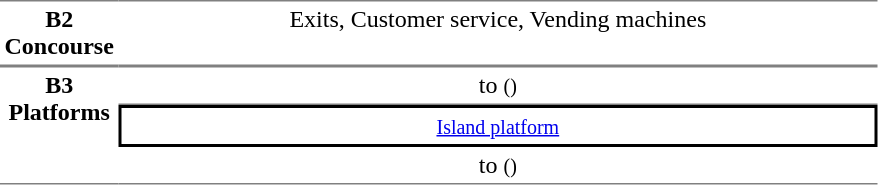<table table border=0 cellspacing=0 cellpadding=3>
<tr>
<td style="border-bottom:solid 1px gray; border-top:solid 1px gray;text-align:center" valign=top><strong>B2<br>Concourse</strong></td>
<td style="border-bottom:solid 1px gray; border-top:solid 1px gray;text-align:center;" valign=top width=500>Exits, Customer service, Vending machines</td>
</tr>
<tr>
<td style="border-bottom:solid 1px gray; border-top:solid 1px gray;text-align:center" rowspan="3" valign=top><strong>B3<br>Platforms</strong></td>
<td style="border-bottom:solid 1px gray; border-top:solid 1px gray;text-align:center;">  to  <small>()</small></td>
</tr>
<tr>
<td style="border-right:solid 2px black;border-left:solid 2px black;border-top:solid 2px black;border-bottom:solid 2px black;text-align:center;" colspan=2><small><a href='#'>Island platform</a></small></td>
</tr>
<tr>
<td style="border-bottom:solid 1px gray;text-align:center;"> to  <small>()</small> </td>
</tr>
</table>
